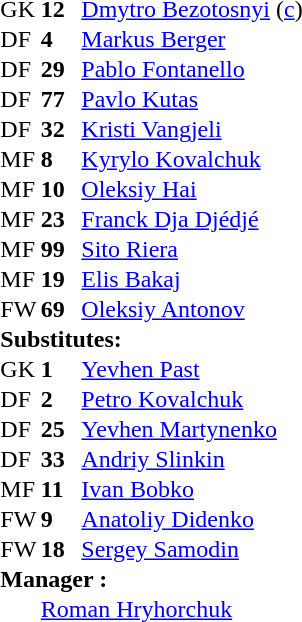<table align="center" border="0" cellspacing="2" cellpadding="0" style="background:transparent">
<tr>
<th width="25"></th>
<th width="25"></th>
<th></th>
<th></th>
<th></th>
<th></th>
</tr>
<tr>
<td>GK</td>
<td><strong>12</strong></td>
<td> <a href='#'>Dmytro Bezotosnyi</a> (<a href='#'>c</a>)</td>
</tr>
<tr>
<td>DF</td>
<td><strong>4</strong></td>
<td> <a href='#'>Markus Berger</a></td>
</tr>
<tr>
<td>DF</td>
<td><strong>29</strong></td>
<td> <a href='#'>Pablo Fontanello</a></td>
</tr>
<tr>
<td>DF</td>
<td><strong>77</strong></td>
<td> <a href='#'>Pavlo Kutas</a></td>
<td></td>
</tr>
<tr>
<td>DF</td>
<td><strong>32</strong></td>
<td> <a href='#'>Kristi Vangjeli</a></td>
<td></td>
<td></td>
</tr>
<tr>
<td>MF</td>
<td><strong>8</strong></td>
<td> <a href='#'>Kyrylo Kovalchuk</a></td>
</tr>
<tr>
<td>MF</td>
<td><strong>10</strong></td>
<td> <a href='#'>Oleksiy Hai</a></td>
</tr>
<tr>
<td>MF</td>
<td><strong>23</strong></td>
<td> <a href='#'>Franck Dja Djédjé</a></td>
<td></td>
<td></td>
</tr>
<tr>
<td>MF</td>
<td><strong>99</strong></td>
<td> <a href='#'>Sito Riera</a></td>
<td></td>
<td></td>
</tr>
<tr>
<td>MF</td>
<td><strong>19</strong></td>
<td> <a href='#'>Elis Bakaj</a></td>
</tr>
<tr>
<td>FW</td>
<td><strong>69</strong></td>
<td> <a href='#'>Oleksiy Antonov</a></td>
<td></td>
<td></td>
</tr>
<tr>
<td colspan=4><strong>Substitutes:</strong></td>
</tr>
<tr>
<td>GK</td>
<td><strong>1</strong></td>
<td> <a href='#'>Yevhen Past</a></td>
</tr>
<tr>
<td>DF</td>
<td><strong>2</strong></td>
<td> <a href='#'>Petro Kovalchuk</a></td>
</tr>
<tr>
<td>DF</td>
<td><strong>25</strong></td>
<td> <a href='#'>Yevhen Martynenko</a></td>
</tr>
<tr>
<td>DF</td>
<td><strong>33</strong></td>
<td> <a href='#'>Andriy Slinkin</a></td>
<td></td>
<td></td>
</tr>
<tr>
<td>MF</td>
<td><strong>11</strong></td>
<td> <a href='#'>Ivan Bobko</a></td>
<td></td>
<td></td>
</tr>
<tr>
<td>FW</td>
<td><strong>9</strong></td>
<td> <a href='#'>Anatoliy Didenko</a></td>
</tr>
<tr>
<td>FW</td>
<td><strong>18</strong></td>
<td> <a href='#'>Sergey Samodin</a></td>
<td></td>
<td></td>
</tr>
<tr>
<td colspan="6"><strong>Manager :</strong></td>
</tr>
<tr>
<td></td>
<td colspan="5"> <a href='#'>Roman Hryhorchuk</a></td>
</tr>
</table>
